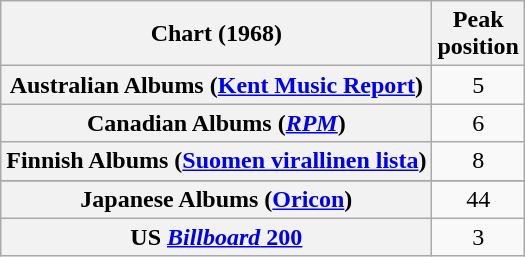<table class="wikitable sortable plainrowheaders" style="text-align:center;">
<tr>
<th scope="col">Chart (1968)</th>
<th scope="col">Peak<br> position</th>
</tr>
<tr>
<th scope="row">Australian Albums (<a href='#'>Kent Music Report</a>)</th>
<td>5</td>
</tr>
<tr>
<th scope="row">Canadian Albums (<em><a href='#'>RPM</a></em>)</th>
<td>6</td>
</tr>
<tr>
<th scope="row">Finnish Albums (<a href='#'>Suomen virallinen lista</a>)</th>
<td>8</td>
</tr>
<tr>
</tr>
<tr>
<th scope="row">Japanese Albums (<a href='#'>Oricon</a>)</th>
<td>44</td>
</tr>
<tr>
<th scope="row">US <a href='#'><em>Billboard</em> 200</a></th>
<td>3</td>
</tr>
</table>
